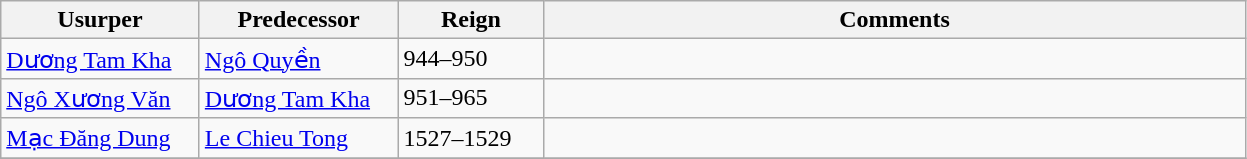<table class="wikitable">
<tr>
<th width="125">Usurper</th>
<th width="125">Predecessor</th>
<th width="90">Reign</th>
<th width="460">Comments</th>
</tr>
<tr>
<td><a href='#'>Dương Tam Kha</a></td>
<td><a href='#'>Ngô Quyền</a></td>
<td>944–950</td>
<td></td>
</tr>
<tr>
<td><a href='#'>Ngô Xương Văn</a></td>
<td><a href='#'>Dương Tam Kha</a></td>
<td>951–965</td>
<td></td>
</tr>
<tr>
<td><a href='#'>Mạc Đăng Dung</a></td>
<td><a href='#'>Le Chieu Tong</a></td>
<td>1527–1529</td>
<td></td>
</tr>
<tr>
</tr>
</table>
